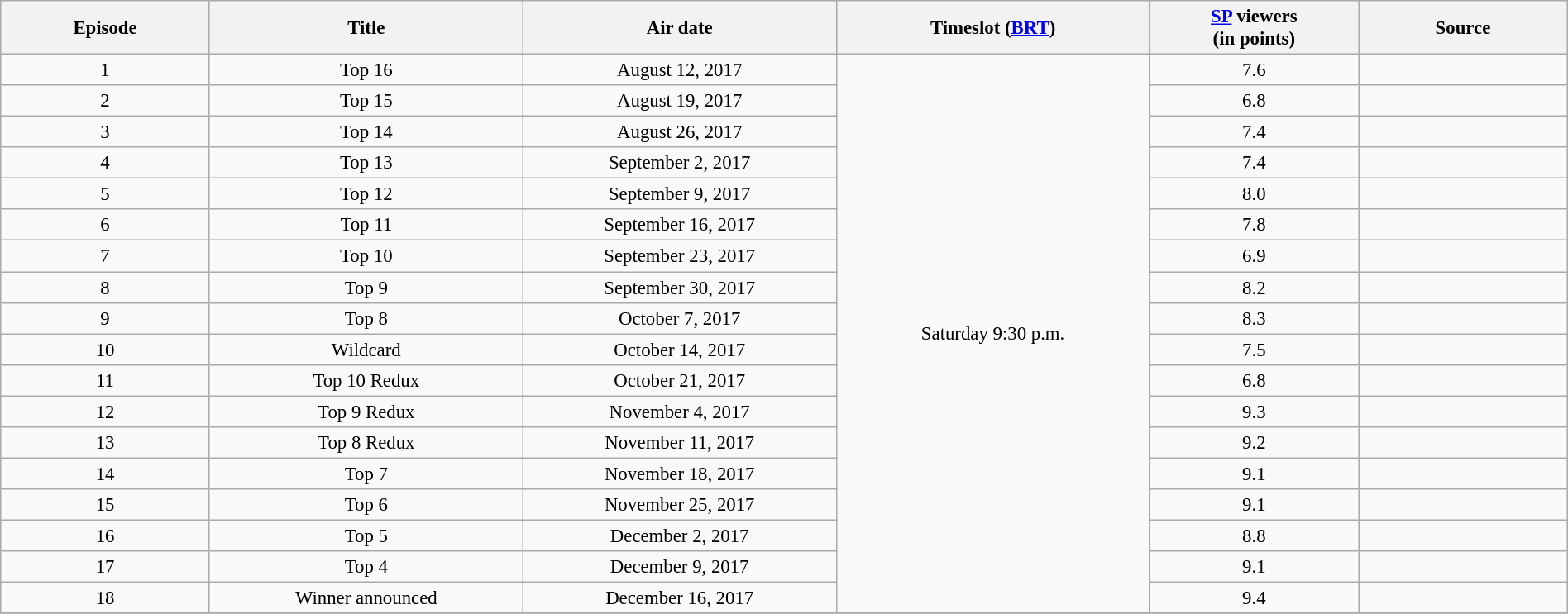<table class="wikitable sortable" style="text-align:center; font-size:95%; width: 100%">
<tr>
<th width="05.0%">Episode</th>
<th width="07.5%">Title</th>
<th width="07.5%">Air date</th>
<th width="07.5%">Timeslot (<a href='#'>BRT</a>)</th>
<th width="05.0%"><a href='#'>SP</a> viewers<br>(in points)</th>
<th width="05.0%">Source</th>
</tr>
<tr>
<td>1</td>
<td>Top 16</td>
<td>August 12, 2017</td>
<td rowspan=18>Saturday 9:30 p.m.</td>
<td>7.6</td>
<td></td>
</tr>
<tr>
<td>2</td>
<td>Top 15</td>
<td>August 19, 2017</td>
<td>6.8</td>
<td></td>
</tr>
<tr>
<td>3</td>
<td>Top 14</td>
<td>August 26, 2017</td>
<td>7.4</td>
<td></td>
</tr>
<tr>
<td>4</td>
<td>Top 13</td>
<td>September 2, 2017</td>
<td>7.4</td>
<td></td>
</tr>
<tr>
<td>5</td>
<td>Top 12</td>
<td>September 9, 2017</td>
<td>8.0</td>
<td></td>
</tr>
<tr>
<td>6</td>
<td>Top 11</td>
<td>September 16, 2017</td>
<td>7.8</td>
<td></td>
</tr>
<tr>
<td>7</td>
<td>Top 10</td>
<td>September 23, 2017</td>
<td>6.9</td>
<td></td>
</tr>
<tr>
<td>8</td>
<td>Top 9</td>
<td>September 30, 2017</td>
<td>8.2</td>
<td></td>
</tr>
<tr>
<td>9</td>
<td>Top 8</td>
<td>October 7, 2017</td>
<td>8.3</td>
<td></td>
</tr>
<tr>
<td>10</td>
<td>Wildcard</td>
<td>October 14, 2017</td>
<td>7.5</td>
<td></td>
</tr>
<tr>
<td>11</td>
<td>Top 10 Redux</td>
<td>October 21, 2017</td>
<td>6.8</td>
<td></td>
</tr>
<tr>
<td>12</td>
<td>Top 9 Redux</td>
<td>November 4, 2017</td>
<td>9.3</td>
<td></td>
</tr>
<tr>
<td>13</td>
<td>Top 8 Redux</td>
<td>November 11, 2017</td>
<td>9.2</td>
<td></td>
</tr>
<tr>
<td>14</td>
<td>Top 7</td>
<td>November 18, 2017</td>
<td>9.1</td>
<td></td>
</tr>
<tr>
<td>15</td>
<td>Top 6</td>
<td>November 25, 2017</td>
<td>9.1</td>
<td></td>
</tr>
<tr>
<td>16</td>
<td>Top 5</td>
<td>December 2, 2017</td>
<td>8.8</td>
<td></td>
</tr>
<tr>
<td>17</td>
<td>Top 4</td>
<td>December 9, 2017</td>
<td>9.1</td>
<td></td>
</tr>
<tr>
<td>18</td>
<td>Winner announced</td>
<td>December 16, 2017</td>
<td>9.4</td>
<td></td>
</tr>
<tr>
</tr>
</table>
